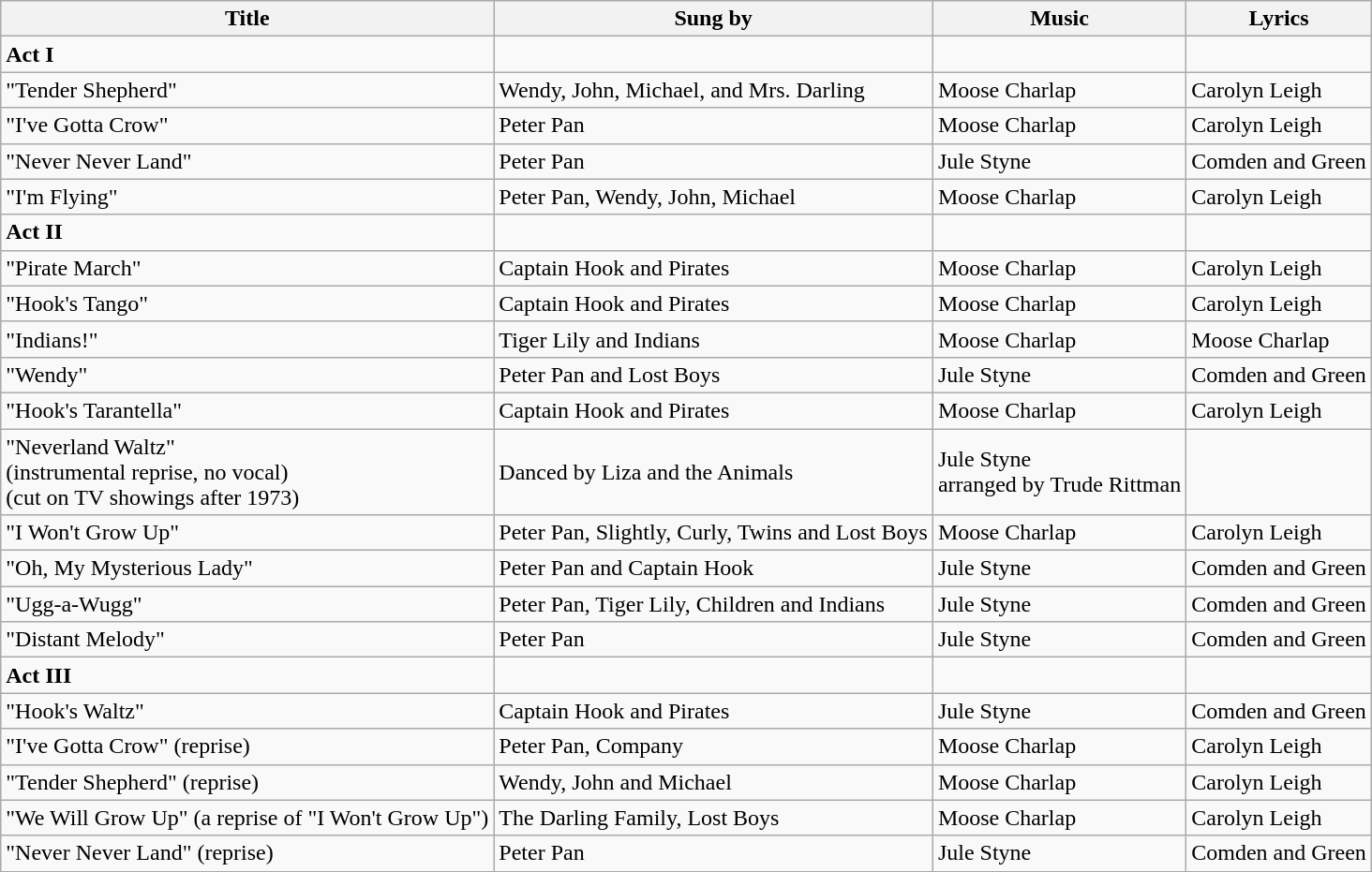<table class="wikitable">
<tr>
<th>Title</th>
<th>Sung by</th>
<th>Music</th>
<th>Lyrics</th>
</tr>
<tr>
<td><strong>Act I</strong></td>
<td></td>
<td></td>
<td></td>
</tr>
<tr>
<td>"Tender Shepherd"</td>
<td>Wendy, John, Michael, and Mrs. Darling</td>
<td>Moose Charlap</td>
<td>Carolyn Leigh</td>
</tr>
<tr>
<td>"I've Gotta Crow"</td>
<td>Peter Pan</td>
<td>Moose Charlap</td>
<td>Carolyn Leigh</td>
</tr>
<tr>
<td>"Never Never Land"</td>
<td>Peter Pan</td>
<td>Jule Styne</td>
<td>Comden and Green</td>
</tr>
<tr>
<td>"I'm Flying"</td>
<td>Peter Pan, Wendy, John, Michael</td>
<td>Moose Charlap</td>
<td>Carolyn Leigh</td>
</tr>
<tr>
<td><strong>Act II</strong></td>
<td></td>
<td></td>
<td></td>
</tr>
<tr>
<td>"Pirate March"</td>
<td>Captain Hook and Pirates</td>
<td>Moose Charlap</td>
<td>Carolyn Leigh</td>
</tr>
<tr>
<td>"Hook's Tango"</td>
<td>Captain Hook and Pirates</td>
<td>Moose Charlap</td>
<td>Carolyn Leigh</td>
</tr>
<tr>
<td>"Indians!"</td>
<td>Tiger Lily and Indians</td>
<td>Moose Charlap</td>
<td>Moose Charlap</td>
</tr>
<tr>
<td>"Wendy"</td>
<td>Peter Pan and Lost Boys</td>
<td>Jule Styne</td>
<td>Comden and Green</td>
</tr>
<tr>
<td>"Hook's Tarantella"</td>
<td>Captain Hook and Pirates</td>
<td>Moose Charlap</td>
<td>Carolyn Leigh</td>
</tr>
<tr>
<td>"Neverland Waltz"<br>(instrumental reprise, no vocal)<br>(cut on TV showings after 1973)</td>
<td>Danced by Liza and the Animals</td>
<td>Jule Styne<br>arranged by Trude Rittman</td>
<td></td>
</tr>
<tr>
<td>"I Won't Grow Up"</td>
<td>Peter Pan, Slightly, Curly, Twins and Lost Boys</td>
<td>Moose Charlap</td>
<td>Carolyn Leigh</td>
</tr>
<tr>
<td>"Oh, My Mysterious Lady"</td>
<td>Peter Pan and Captain Hook</td>
<td>Jule Styne</td>
<td>Comden and Green</td>
</tr>
<tr>
<td>"Ugg-a-Wugg"</td>
<td>Peter Pan, Tiger Lily, Children and Indians</td>
<td>Jule Styne</td>
<td>Comden and Green</td>
</tr>
<tr>
<td>"Distant Melody"</td>
<td>Peter Pan</td>
<td>Jule Styne</td>
<td>Comden and Green</td>
</tr>
<tr>
<td><strong>Act III</strong></td>
<td></td>
<td></td>
<td></td>
</tr>
<tr>
<td>"Hook's Waltz"</td>
<td>Captain Hook and Pirates</td>
<td>Jule Styne</td>
<td>Comden and Green</td>
</tr>
<tr>
<td>"I've Gotta Crow" (reprise)</td>
<td>Peter Pan, Company</td>
<td>Moose Charlap</td>
<td>Carolyn Leigh</td>
</tr>
<tr>
<td>"Tender Shepherd" (reprise)</td>
<td>Wendy, John and Michael</td>
<td>Moose Charlap</td>
<td>Carolyn Leigh</td>
</tr>
<tr>
<td>"We Will Grow Up" (a reprise of "I Won't Grow Up")</td>
<td>The Darling Family, Lost Boys</td>
<td>Moose Charlap</td>
<td>Carolyn Leigh</td>
</tr>
<tr>
<td>"Never Never Land" (reprise)</td>
<td>Peter Pan</td>
<td>Jule Styne</td>
<td>Comden and Green</td>
</tr>
</table>
